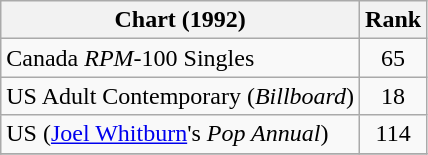<table class="wikitable">
<tr>
<th>Chart (1992)</th>
<th style="text-align:center;">Rank</th>
</tr>
<tr>
<td>Canada <em>RPM</em>-100 Singles </td>
<td style="text-align:center;">65</td>
</tr>
<tr>
<td>US Adult Contemporary (<em>Billboard</em>)</td>
<td style="text-align:center;">18</td>
</tr>
<tr>
<td>US (<a href='#'>Joel Whitburn</a>'s <em>Pop Annual</em>) </td>
<td style="text-align:center;">114</td>
</tr>
<tr>
</tr>
</table>
